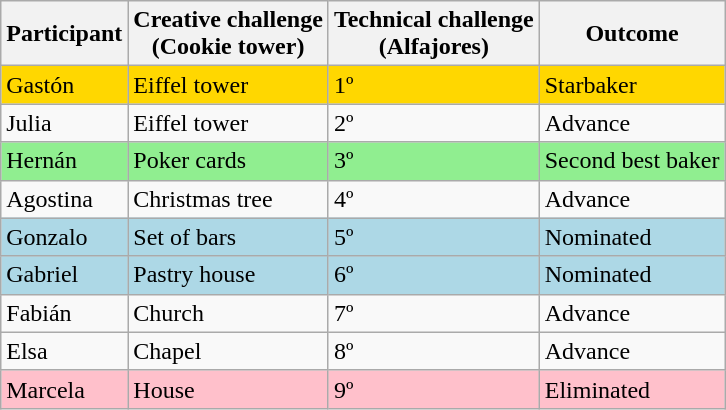<table class="wikitable">
<tr>
<th>Participant</th>
<th>Creative challenge<br>(Cookie tower)</th>
<th>Technical challenge<br>(Alfajores)</th>
<th>Outcome</th>
</tr>
<tr style="background:gold">
<td>Gastón</td>
<td>Eiffel tower</td>
<td>1º</td>
<td>Starbaker</td>
</tr>
<tr>
<td>Julia</td>
<td>Eiffel tower</td>
<td>2º</td>
<td>Advance</td>
</tr>
<tr style="background:lightgreen">
<td>Hernán</td>
<td>Poker cards</td>
<td>3º</td>
<td>Second best baker</td>
</tr>
<tr>
<td>Agostina</td>
<td>Christmas tree</td>
<td>4º</td>
<td>Advance</td>
</tr>
<tr style="background:lightblue">
<td>Gonzalo</td>
<td>Set of bars</td>
<td>5º</td>
<td>Nominated</td>
</tr>
<tr style="background:Lightblue">
<td>Gabriel</td>
<td>Pastry house</td>
<td>6º</td>
<td>Nominated</td>
</tr>
<tr>
<td>Fabián</td>
<td>Church</td>
<td>7º</td>
<td>Advance</td>
</tr>
<tr>
<td>Elsa</td>
<td>Chapel</td>
<td>8º</td>
<td>Advance</td>
</tr>
<tr style="background:pink">
<td>Marcela</td>
<td>House</td>
<td>9º</td>
<td>Eliminated</td>
</tr>
</table>
